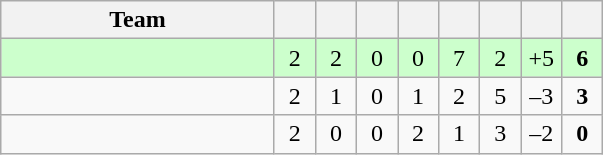<table class="wikitable" style="text-align: center;">
<tr>
<th width="175">Team</th>
<th width="20"></th>
<th width="20"></th>
<th width="20"></th>
<th width="20"></th>
<th width="20"></th>
<th width="20"></th>
<th width="20"></th>
<th width="20"><strong></strong></th>
</tr>
<tr bgcolor=#cfc>
<td align=left></td>
<td>2</td>
<td>2</td>
<td>0</td>
<td>0</td>
<td>7</td>
<td>2</td>
<td>+5</td>
<td><strong>6</strong></td>
</tr>
<tr>
<td align=left></td>
<td>2</td>
<td>1</td>
<td>0</td>
<td>1</td>
<td>2</td>
<td>5</td>
<td>–3</td>
<td><strong>3</strong></td>
</tr>
<tr>
<td align=left></td>
<td>2</td>
<td>0</td>
<td>0</td>
<td>2</td>
<td>1</td>
<td>3</td>
<td>–2</td>
<td><strong>0</strong></td>
</tr>
</table>
